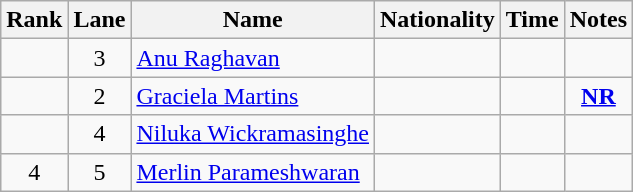<table class="wikitable sortable" style="text-align:center">
<tr>
<th>Rank</th>
<th>Lane</th>
<th>Name</th>
<th>Nationality</th>
<th>Time</th>
<th>Notes</th>
</tr>
<tr>
<td></td>
<td>3</td>
<td align=left><a href='#'>Anu Raghavan</a></td>
<td align=left></td>
<td></td>
<td></td>
</tr>
<tr>
<td></td>
<td>2</td>
<td align=left><a href='#'>Graciela Martins</a></td>
<td align=left></td>
<td></td>
<td><strong><a href='#'>NR</a></strong></td>
</tr>
<tr>
<td></td>
<td>4</td>
<td align=left><a href='#'>Niluka Wickramasinghe</a></td>
<td align=left></td>
<td></td>
<td></td>
</tr>
<tr>
<td>4</td>
<td>5</td>
<td align=left><a href='#'>Merlin Parameshwaran</a></td>
<td align=left></td>
<td></td>
<td></td>
</tr>
</table>
